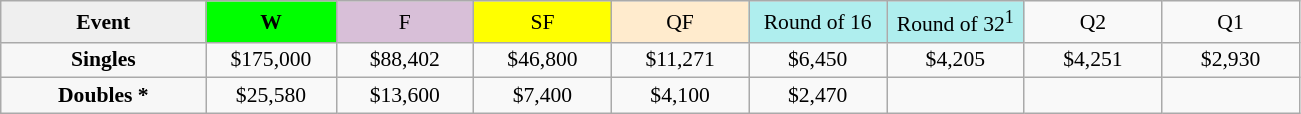<table class=wikitable style=font-size:90%;text-align:center>
<tr>
<td style="width:130px; background:#efefef;"><strong>Event</strong></td>
<td style="width:80px; background:lime;"><strong>W</strong></td>
<td style="width:85px; background:thistle;">F</td>
<td style="width:85px; background:#ff0;">SF</td>
<td style="width:85px; background:#ffebcd;">QF</td>
<td style="width:85px; background:#afeeee;">Round of 16</td>
<td style="width:85px; background:#afeeee;">Round of 32<sup>1</sup></td>
<td width=85>Q2</td>
<td width=85>Q1</td>
</tr>
<tr>
<td style="background:#f7f7f7;"><strong>Singles</strong></td>
<td>$175,000</td>
<td>$88,402</td>
<td>$46,800</td>
<td>$11,271</td>
<td>$6,450</td>
<td>$4,205</td>
<td>$4,251</td>
<td>$2,930</td>
</tr>
<tr>
<td style="background:#f7f7f7;"><strong>Doubles *</strong></td>
<td>$25,580</td>
<td>$13,600</td>
<td>$7,400</td>
<td>$4,100</td>
<td>$2,470</td>
<td></td>
<td></td>
<td></td>
</tr>
</table>
